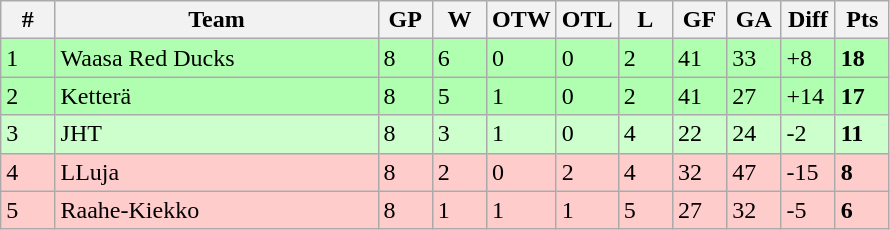<table class="wikitable">
<tr>
<th style="min-width:1.8em;">#</th>
<th style="min-width: 13em;">Team</th>
<th style="min-width: 1.8em;">GP</th>
<th style="min-width: 1.8em;">W</th>
<th style="min-width: 1.8em;">OTW</th>
<th style="min-width: 1.8em;">OTL</th>
<th style="min-width: 1.8em;">L</th>
<th style="min-width: 1.8em;">GF</th>
<th style="min-width: 1.8em;">GA</th>
<th style="min-width: 1.8em;">Diff</th>
<th style="min-width: 1.8em;">Pts</th>
</tr>
<tr style="background:#B0FFB0;">
<td>1</td>
<td style="text-align:left;">Waasa Red Ducks</td>
<td>8</td>
<td>6</td>
<td>0</td>
<td>0</td>
<td>2</td>
<td>41</td>
<td>33</td>
<td>+8</td>
<td style="font-weight:bold;">18</td>
</tr>
<tr style="background:#B0FFB0;">
<td>2</td>
<td style="text-align:left;">Ketterä</td>
<td>8</td>
<td>5</td>
<td>1</td>
<td>0</td>
<td>2</td>
<td>41</td>
<td>27</td>
<td>+14</td>
<td style="font-weight:bold;">17</td>
</tr>
<tr style="background:#CCFFCC;">
<td>3</td>
<td style="text-align:left;">JHT</td>
<td>8</td>
<td>3</td>
<td>1</td>
<td>0</td>
<td>4</td>
<td>22</td>
<td>24</td>
<td>-2</td>
<td style="font-weight:bold;">11</td>
</tr>
<tr style="background:#FFCCCC;">
<td>4</td>
<td style="text-align:left;">LLuja</td>
<td>8</td>
<td>2</td>
<td>0</td>
<td>2</td>
<td>4</td>
<td>32</td>
<td>47</td>
<td>-15</td>
<td style="font-weight:bold;">8</td>
</tr>
<tr style="background:#FFCCCC;">
<td>5</td>
<td style="text-align:left;">Raahe-Kiekko</td>
<td>8</td>
<td>1</td>
<td>1</td>
<td>1</td>
<td>5</td>
<td>27</td>
<td>32</td>
<td>-5</td>
<td style="font-weight:bold;">6</td>
</tr>
</table>
